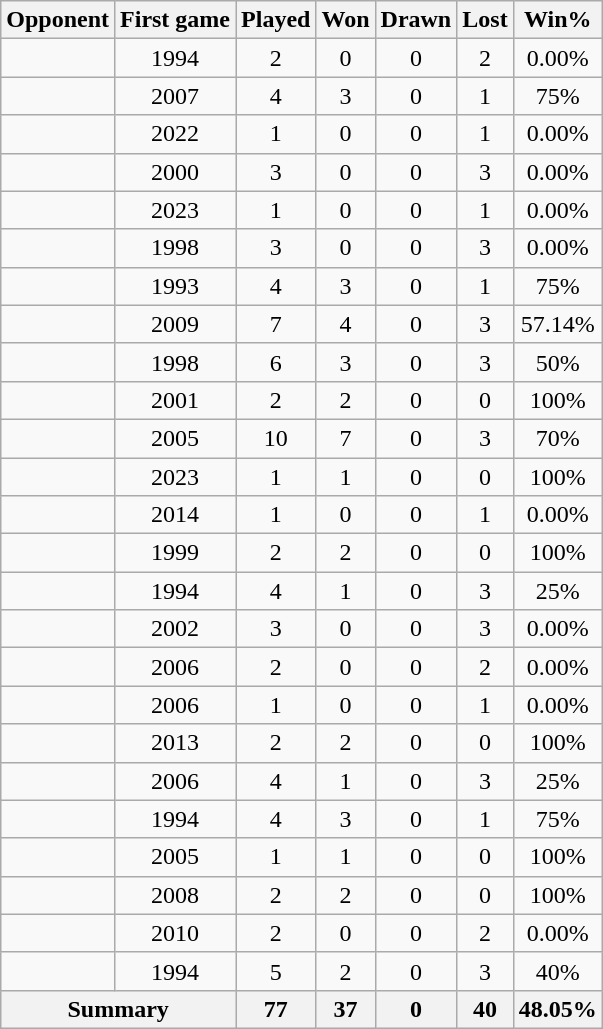<table class="wikitable sortable" style="text-align: center;">
<tr>
<th>Opponent</th>
<th>First game</th>
<th>Played</th>
<th>Won</th>
<th>Drawn</th>
<th>Lost</th>
<th>Win%</th>
</tr>
<tr>
<td style="text-align: left;"></td>
<td>1994</td>
<td>2</td>
<td>0</td>
<td>0</td>
<td>2</td>
<td>0.00%</td>
</tr>
<tr>
<td style="text-align: left;"></td>
<td>2007</td>
<td>4</td>
<td>3</td>
<td>0</td>
<td>1</td>
<td>75%</td>
</tr>
<tr>
<td style="text-align: left;"></td>
<td>2022</td>
<td>1</td>
<td>0</td>
<td>0</td>
<td>1</td>
<td>0.00%</td>
</tr>
<tr>
<td style="text-align: left;"></td>
<td>2000</td>
<td>3</td>
<td>0</td>
<td>0</td>
<td>3</td>
<td>0.00%</td>
</tr>
<tr>
<td style="text-align: left;"></td>
<td>2023</td>
<td>1</td>
<td>0</td>
<td>0</td>
<td>1</td>
<td>0.00%</td>
</tr>
<tr>
<td style="text-align: left;"></td>
<td>1998</td>
<td>3</td>
<td>0</td>
<td>0</td>
<td>3</td>
<td>0.00%</td>
</tr>
<tr>
<td style="text-align: left;"></td>
<td>1993</td>
<td>4</td>
<td>3</td>
<td>0</td>
<td>1</td>
<td>75%</td>
</tr>
<tr>
<td style="text-align: left;"></td>
<td>2009</td>
<td>7</td>
<td>4</td>
<td>0</td>
<td>3</td>
<td>57.14%</td>
</tr>
<tr>
<td style="text-align: left;"></td>
<td>1998</td>
<td>6</td>
<td>3</td>
<td>0</td>
<td>3</td>
<td>50%</td>
</tr>
<tr>
<td style="text-align: left;"></td>
<td>2001</td>
<td>2</td>
<td>2</td>
<td>0</td>
<td>0</td>
<td>100%</td>
</tr>
<tr>
<td style="text-align: left;"></td>
<td>2005</td>
<td>10</td>
<td>7</td>
<td>0</td>
<td>3</td>
<td>70%</td>
</tr>
<tr>
<td style="text-align: left;"></td>
<td>2023</td>
<td>1</td>
<td>1</td>
<td>0</td>
<td>0</td>
<td>100%</td>
</tr>
<tr>
<td></td>
<td>2014</td>
<td>1</td>
<td>0</td>
<td>0</td>
<td>1</td>
<td>0.00%</td>
</tr>
<tr>
<td style="text-align: left;"></td>
<td>1999</td>
<td>2</td>
<td>2</td>
<td>0</td>
<td>0</td>
<td>100%</td>
</tr>
<tr>
<td style="text-align: left;"></td>
<td>1994</td>
<td>4</td>
<td>1</td>
<td>0</td>
<td>3</td>
<td>25%</td>
</tr>
<tr>
<td style="text-align: left;"></td>
<td>2002</td>
<td>3</td>
<td>0</td>
<td>0</td>
<td>3</td>
<td>0.00%</td>
</tr>
<tr>
<td style="text-align: left;"></td>
<td>2006</td>
<td>2</td>
<td>0</td>
<td>0</td>
<td>2</td>
<td>0.00%</td>
</tr>
<tr>
<td style="text-align: left;"></td>
<td>2006</td>
<td>1</td>
<td>0</td>
<td>0</td>
<td>1</td>
<td>0.00%</td>
</tr>
<tr>
<td style="text-align: left;"></td>
<td>2013</td>
<td>2</td>
<td>2</td>
<td>0</td>
<td>0</td>
<td>100%</td>
</tr>
<tr>
<td style="text-align: left;"></td>
<td>2006</td>
<td>4</td>
<td>1</td>
<td>0</td>
<td>3</td>
<td>25%</td>
</tr>
<tr>
<td style="text-align: left;"></td>
<td>1994</td>
<td>4</td>
<td>3</td>
<td>0</td>
<td>1</td>
<td>75%</td>
</tr>
<tr>
<td style="text-align: left;"></td>
<td>2005</td>
<td>1</td>
<td>1</td>
<td>0</td>
<td>0</td>
<td>100%</td>
</tr>
<tr>
<td style="text-align: left;"></td>
<td>2008</td>
<td>2</td>
<td>2</td>
<td>0</td>
<td>0</td>
<td>100%</td>
</tr>
<tr>
<td style="text-align: left;"></td>
<td>2010</td>
<td>2</td>
<td>0</td>
<td>0</td>
<td>2</td>
<td>0.00%</td>
</tr>
<tr>
<td style="text-align: left;"></td>
<td>1994</td>
<td>5</td>
<td>2</td>
<td>0</td>
<td>3</td>
<td>40%</td>
</tr>
<tr>
<th colspan="2">Summary</th>
<th>77</th>
<th>37</th>
<th>0</th>
<th>40</th>
<th>48.05%</th>
</tr>
</table>
